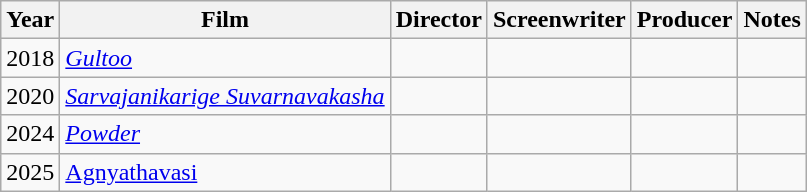<table class="wikitable">
<tr>
<th>Year</th>
<th>Film</th>
<th>Director</th>
<th>Screenwriter</th>
<th>Producer</th>
<th>Notes</th>
</tr>
<tr>
<td>2018</td>
<td><em><a href='#'>Gultoo</a></em></td>
<td></td>
<td></td>
<td></td>
<td></td>
</tr>
<tr>
<td>2020</td>
<td><em><a href='#'>Sarvajanikarige Suvarnavakasha</a></em></td>
<td></td>
<td></td>
<td></td>
<td></td>
</tr>
<tr>
<td>2024</td>
<td><em><a href='#'>Powder</a></em></td>
<td></td>
<td></td>
<td></td>
<td></td>
</tr>
<tr>
<td>2025</td>
<td><a href='#'>Agnyathavasi</a></td>
<td></td>
<td></td>
<td></td>
<td></td>
</tr>
</table>
